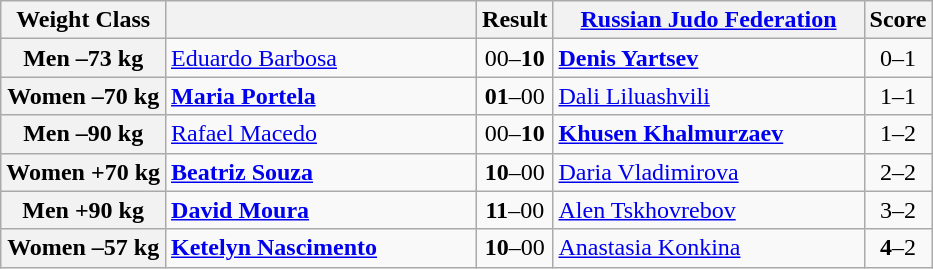<table class="wikitable">
<tr>
<th>Weight Class</th>
<th style="width: 200px;"></th>
<th>Result</th>
<th style="width: 200px;"><a href='#'>Russian Judo Federation</a></th>
<th>Score</th>
</tr>
<tr>
<th>Men –73 kg</th>
<td><a href='#'>Eduardo Barbosa</a></td>
<td align=center>00–<strong>10</strong></td>
<td><strong><a href='#'>Denis Yartsev</a></strong></td>
<td align=center>0–1</td>
</tr>
<tr>
<th>Women –70 kg</th>
<td><strong><a href='#'>Maria Portela</a></strong></td>
<td align=center><strong>01</strong>–00</td>
<td><a href='#'>Dali Liluashvili</a></td>
<td align=center>1–1</td>
</tr>
<tr>
<th>Men –90 kg</th>
<td><a href='#'>Rafael Macedo</a></td>
<td align=center>00–<strong>10</strong></td>
<td><strong><a href='#'>Khusen Khalmurzaev</a></strong></td>
<td align=center>1–2</td>
</tr>
<tr>
<th>Women +70 kg</th>
<td><strong><a href='#'>Beatriz Souza</a></strong></td>
<td align=center><strong>10</strong>–00</td>
<td><a href='#'>Daria Vladimirova</a></td>
<td align=center>2–2</td>
</tr>
<tr>
<th>Men +90 kg</th>
<td><strong><a href='#'>David Moura</a></strong></td>
<td align=center><strong>11</strong>–00</td>
<td><a href='#'>Alen Tskhovrebov</a></td>
<td align=center>3–2</td>
</tr>
<tr>
<th>Women –57 kg</th>
<td><strong><a href='#'>Ketelyn Nascimento</a></strong></td>
<td align=center><strong>10</strong>–00</td>
<td><a href='#'>Anastasia Konkina</a></td>
<td align=center><strong>4</strong>–2</td>
</tr>
</table>
